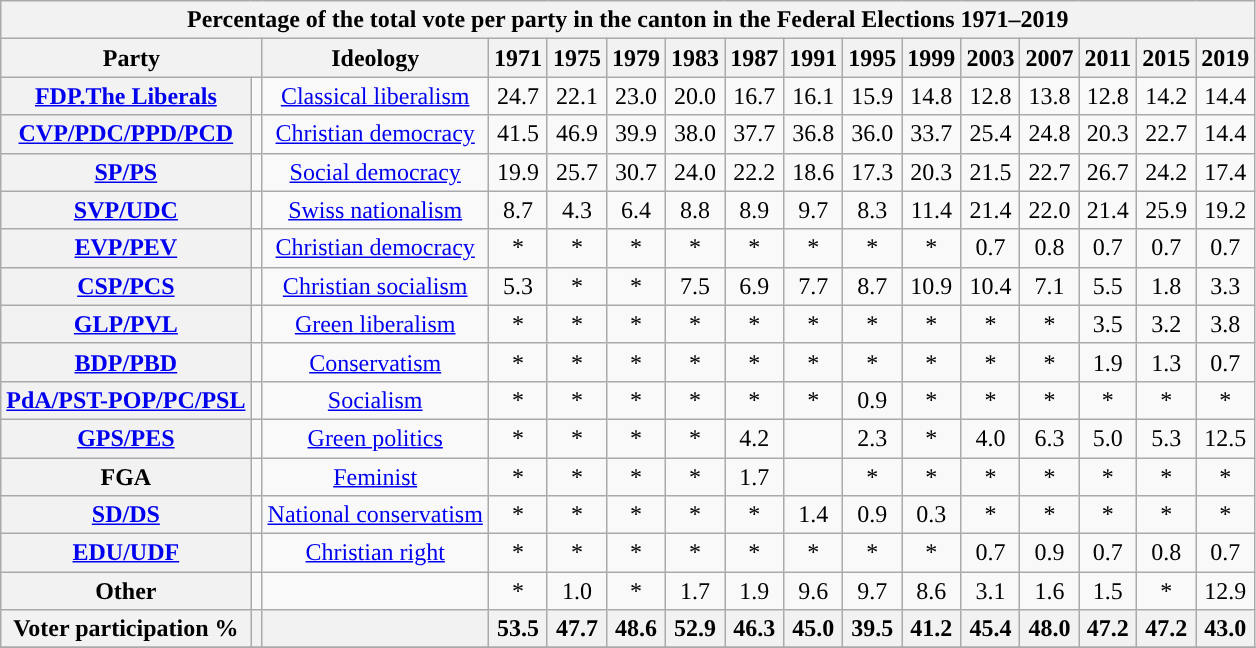<table class="wikitable sortable" style ="text-align: center">
<tr>
<th colspan="16">Percentage of the total vote per party in the canton in the Federal Elections 1971–2019</th>
</tr>
<tr>
<th colspan="2">Party</th>
<th class="unsortable">Ideology</th>
<th>1971</th>
<th>1975</th>
<th>1979</th>
<th>1983</th>
<th>1987</th>
<th>1991</th>
<th>1995</th>
<th>1999</th>
<th>2003</th>
<th>2007</th>
<th>2011</th>
<th>2015</th>
<th>2019</th>
</tr>
<tr>
<th><a href='#'>FDP.The Liberals</a></th>
<td style="color:inherit;background:"></td>
<td><a href='#'>Classical liberalism</a></td>
<td>24.7</td>
<td>22.1</td>
<td>23.0</td>
<td>20.0</td>
<td>16.7</td>
<td>16.1</td>
<td>15.9</td>
<td>14.8</td>
<td>12.8</td>
<td>13.8</td>
<td>12.8</td>
<td>14.2</td>
<td>14.4</td>
</tr>
<tr>
<th><a href='#'>CVP/PDC/PPD/PCD</a></th>
<td style="color:inherit;background:"></td>
<td><a href='#'>Christian democracy</a></td>
<td>41.5</td>
<td>46.9</td>
<td>39.9</td>
<td>38.0</td>
<td>37.7</td>
<td>36.8</td>
<td>36.0</td>
<td>33.7</td>
<td>25.4</td>
<td>24.8</td>
<td>20.3</td>
<td>22.7</td>
<td>14.4</td>
</tr>
<tr>
<th><a href='#'>SP/PS</a></th>
<td style="color:inherit;background:"></td>
<td><a href='#'>Social democracy</a></td>
<td>19.9</td>
<td>25.7</td>
<td>30.7</td>
<td>24.0</td>
<td>22.2</td>
<td>18.6</td>
<td>17.3</td>
<td>20.3</td>
<td>21.5</td>
<td>22.7</td>
<td>26.7</td>
<td>24.2</td>
<td>17.4</td>
</tr>
<tr>
<th><a href='#'>SVP/UDC</a></th>
<td style="color:inherit;background:"></td>
<td><a href='#'>Swiss nationalism</a></td>
<td>8.7</td>
<td>4.3</td>
<td>6.4</td>
<td>8.8</td>
<td>8.9</td>
<td>9.7</td>
<td>8.3</td>
<td>11.4</td>
<td>21.4</td>
<td>22.0</td>
<td>21.4</td>
<td>25.9</td>
<td>19.2</td>
</tr>
<tr>
<th><a href='#'>EVP/PEV</a></th>
<td style="color:inherit;background:"></td>
<td><a href='#'>Christian democracy</a></td>
<td>*</td>
<td>*</td>
<td>*</td>
<td>*</td>
<td>*</td>
<td>*</td>
<td>*</td>
<td>*</td>
<td>0.7</td>
<td>0.8</td>
<td>0.7</td>
<td>0.7</td>
<td>0.7</td>
</tr>
<tr>
<th><a href='#'>CSP/PCS</a></th>
<td style="color:inherit;background:"></td>
<td><a href='#'>Christian socialism</a></td>
<td>5.3</td>
<td>*</td>
<td>*</td>
<td>7.5</td>
<td>6.9</td>
<td>7.7</td>
<td>8.7</td>
<td>10.9</td>
<td>10.4</td>
<td>7.1</td>
<td>5.5</td>
<td>1.8</td>
<td>3.3</td>
</tr>
<tr>
<th><a href='#'>GLP/PVL</a></th>
<td style="color:inherit;background:"></td>
<td><a href='#'>Green liberalism</a></td>
<td>*</td>
<td>*</td>
<td>*</td>
<td>*</td>
<td>*</td>
<td>*</td>
<td>*</td>
<td>*</td>
<td>*</td>
<td>*</td>
<td>3.5</td>
<td>3.2</td>
<td>3.8</td>
</tr>
<tr>
<th><a href='#'>BDP/PBD</a></th>
<td style="color:inherit;background:"></td>
<td><a href='#'>Conservatism</a></td>
<td>*</td>
<td>*</td>
<td>*</td>
<td>*</td>
<td>*</td>
<td>*</td>
<td>*</td>
<td>*</td>
<td>*</td>
<td>*</td>
<td>1.9</td>
<td>1.3</td>
<td>0.7</td>
</tr>
<tr>
<th><a href='#'>PdA/PST-POP/PC/PSL</a></th>
<td style="color:inherit;background:"></td>
<td><a href='#'>Socialism</a></td>
<td>*</td>
<td>*</td>
<td>*</td>
<td>*</td>
<td>*</td>
<td>*</td>
<td>0.9</td>
<td>*</td>
<td>*</td>
<td>*</td>
<td>*</td>
<td>*</td>
<td>*</td>
</tr>
<tr>
<th><a href='#'>GPS/PES</a></th>
<td style="color:inherit;background:"></td>
<td><a href='#'>Green politics</a></td>
<td>*</td>
<td>*</td>
<td>*</td>
<td>*</td>
<td>4.2</td>
<td></td>
<td>2.3</td>
<td>*</td>
<td>4.0</td>
<td>6.3</td>
<td>5.0</td>
<td>5.3</td>
<td>12.5</td>
</tr>
<tr>
<th>FGA</th>
<td></td>
<td><a href='#'>Feminist</a></td>
<td>*</td>
<td>*</td>
<td>*</td>
<td>*</td>
<td>1.7</td>
<td></td>
<td>*</td>
<td>*</td>
<td>*</td>
<td>*</td>
<td>*</td>
<td>*</td>
<td>*</td>
</tr>
<tr>
<th><a href='#'>SD/DS</a></th>
<td style="color:inherit;background:"></td>
<td><a href='#'>National conservatism</a></td>
<td>*</td>
<td>*</td>
<td>*</td>
<td>*</td>
<td>*</td>
<td>1.4</td>
<td>0.9</td>
<td>0.3</td>
<td>*</td>
<td>*</td>
<td>*</td>
<td>*</td>
<td>*</td>
</tr>
<tr>
<th><a href='#'>EDU/UDF</a></th>
<td style="color:inherit;background:"></td>
<td><a href='#'>Christian right</a></td>
<td>*</td>
<td>*</td>
<td>*</td>
<td>*</td>
<td>*</td>
<td>*</td>
<td>*</td>
<td>*</td>
<td>0.7</td>
<td>0.9</td>
<td>0.7</td>
<td>0.8</td>
<td>0.7</td>
</tr>
<tr>
<th>Other</th>
<td></td>
<td></td>
<td>*</td>
<td>1.0</td>
<td>*</td>
<td>1.7</td>
<td>1.9</td>
<td>9.6</td>
<td>9.7</td>
<td>8.6</td>
<td>3.1</td>
<td>1.6</td>
<td>1.5</td>
<td>*</td>
<td>12.9</td>
</tr>
<tr>
<th>Voter participation %</th>
<th></th>
<th></th>
<th>53.5</th>
<th>47.7</th>
<th>48.6</th>
<th>52.9</th>
<th>46.3</th>
<th>45.0</th>
<th>39.5</th>
<th>41.2</th>
<th>45.4</th>
<th>48.0</th>
<th>47.2</th>
<th>47.2</th>
<th>43.0</th>
</tr>
<tr>
</tr>
</table>
